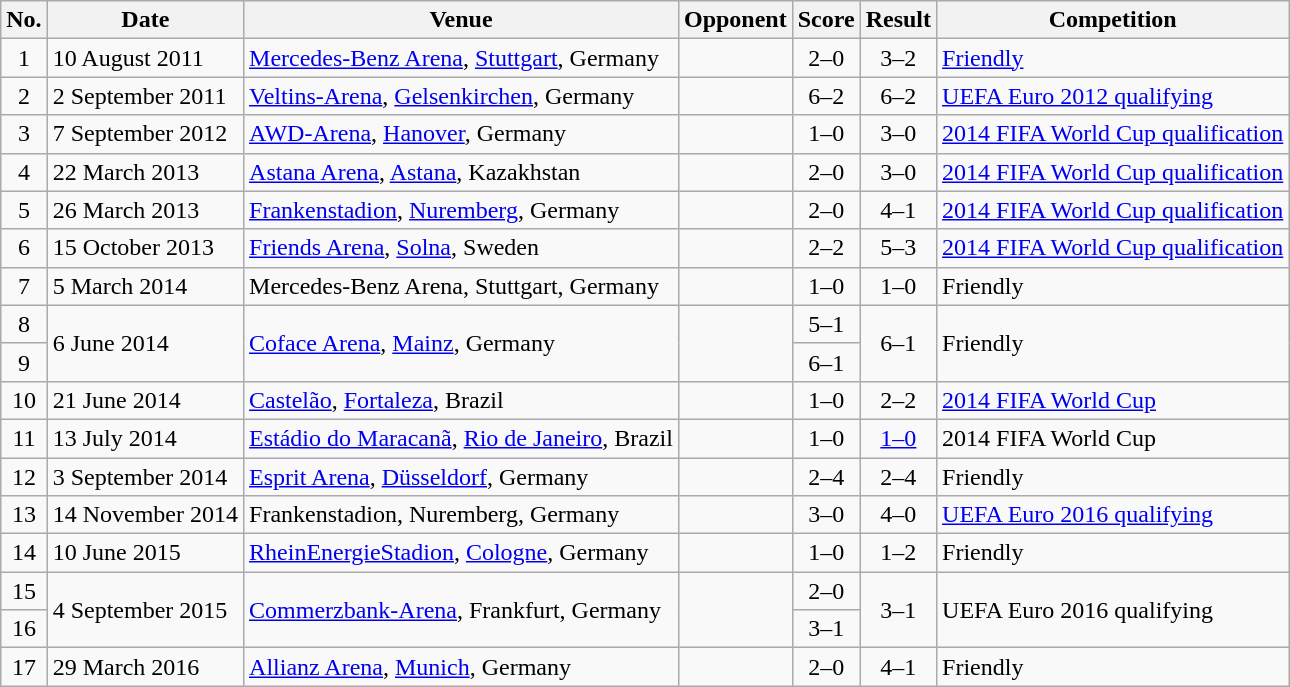<table class="wikitable sortable">
<tr>
<th scope="col">No.</th>
<th scope="col">Date</th>
<th scope="col">Venue</th>
<th scope="col">Opponent</th>
<th scope="col">Score</th>
<th scope="col">Result</th>
<th scope="col">Competition</th>
</tr>
<tr>
<td align="center">1</td>
<td>10 August 2011</td>
<td><a href='#'>Mercedes-Benz Arena</a>, <a href='#'>Stuttgart</a>, Germany</td>
<td></td>
<td align="center">2–0</td>
<td align="center">3–2</td>
<td><a href='#'>Friendly</a></td>
</tr>
<tr>
<td align="center">2</td>
<td>2 September 2011</td>
<td><a href='#'>Veltins-Arena</a>, <a href='#'>Gelsenkirchen</a>, Germany</td>
<td></td>
<td align="center">6–2</td>
<td align="center">6–2</td>
<td><a href='#'>UEFA Euro 2012 qualifying</a></td>
</tr>
<tr>
<td align="center">3</td>
<td>7 September 2012</td>
<td><a href='#'>AWD-Arena</a>, <a href='#'>Hanover</a>, Germany</td>
<td></td>
<td align="center">1–0</td>
<td align="center">3–0</td>
<td><a href='#'>2014 FIFA World Cup qualification</a></td>
</tr>
<tr>
<td align="center">4</td>
<td>22 March 2013</td>
<td><a href='#'>Astana Arena</a>, <a href='#'>Astana</a>, Kazakhstan</td>
<td></td>
<td align="center">2–0</td>
<td align="center">3–0</td>
<td><a href='#'>2014 FIFA World Cup qualification</a></td>
</tr>
<tr>
<td align="center">5</td>
<td>26 March 2013</td>
<td><a href='#'>Frankenstadion</a>, <a href='#'>Nuremberg</a>, Germany</td>
<td></td>
<td align="center">2–0</td>
<td align="center">4–1</td>
<td><a href='#'>2014 FIFA World Cup qualification</a></td>
</tr>
<tr>
<td align="center">6</td>
<td>15 October 2013</td>
<td><a href='#'>Friends Arena</a>, <a href='#'>Solna</a>, Sweden</td>
<td></td>
<td align="center">2–2</td>
<td align="center">5–3</td>
<td><a href='#'>2014 FIFA World Cup qualification</a></td>
</tr>
<tr>
<td align="center">7</td>
<td>5 March 2014</td>
<td>Mercedes-Benz Arena, Stuttgart, Germany</td>
<td></td>
<td align="center">1–0</td>
<td align="center">1–0</td>
<td>Friendly</td>
</tr>
<tr>
<td align="center">8</td>
<td rowspan=2>6 June 2014</td>
<td rowspan=2><a href='#'>Coface Arena</a>, <a href='#'>Mainz</a>, Germany</td>
<td rowspan=2></td>
<td align="center">5–1</td>
<td align=center rowspan=2>6–1</td>
<td rowspan="2">Friendly</td>
</tr>
<tr>
<td align="center">9</td>
<td align="center">6–1</td>
</tr>
<tr>
<td align="center">10</td>
<td>21 June 2014</td>
<td><a href='#'>Castelão</a>, <a href='#'>Fortaleza</a>, Brazil</td>
<td></td>
<td align="center">1–0</td>
<td align="center">2–2</td>
<td><a href='#'>2014 FIFA World Cup</a></td>
</tr>
<tr>
<td align="center">11</td>
<td>13 July 2014</td>
<td><a href='#'>Estádio do Maracanã</a>, <a href='#'>Rio de Janeiro</a>, Brazil</td>
<td></td>
<td align="center">1–0</td>
<td align="center"><a href='#'>1–0</a> </td>
<td>2014 FIFA World Cup</td>
</tr>
<tr>
<td align="center">12</td>
<td>3 September 2014</td>
<td><a href='#'>Esprit Arena</a>, <a href='#'>Düsseldorf</a>, Germany</td>
<td></td>
<td align="center">2–4</td>
<td align="center">2–4</td>
<td>Friendly</td>
</tr>
<tr>
<td align="center">13</td>
<td>14 November 2014</td>
<td>Frankenstadion, Nuremberg, Germany</td>
<td></td>
<td align="center">3–0</td>
<td align="center">4–0</td>
<td><a href='#'>UEFA Euro 2016 qualifying</a></td>
</tr>
<tr>
<td align="center">14</td>
<td>10 June 2015</td>
<td><a href='#'>RheinEnergieStadion</a>, <a href='#'>Cologne</a>, Germany</td>
<td></td>
<td align="center">1–0</td>
<td align="center">1–2</td>
<td>Friendly</td>
</tr>
<tr>
<td align="center">15</td>
<td rowspan=2>4 September 2015</td>
<td rowspan=2><a href='#'>Commerzbank-Arena</a>, Frankfurt, Germany</td>
<td rowspan=2></td>
<td align="center">2–0</td>
<td align=center rowspan=2>3–1</td>
<td rowspan=2>UEFA Euro 2016 qualifying</td>
</tr>
<tr>
<td align="center">16</td>
<td align="center">3–1</td>
</tr>
<tr>
<td align="center">17</td>
<td>29 March 2016</td>
<td><a href='#'>Allianz Arena</a>, <a href='#'>Munich</a>, Germany</td>
<td></td>
<td align="center">2–0</td>
<td align="center">4–1</td>
<td>Friendly</td>
</tr>
</table>
